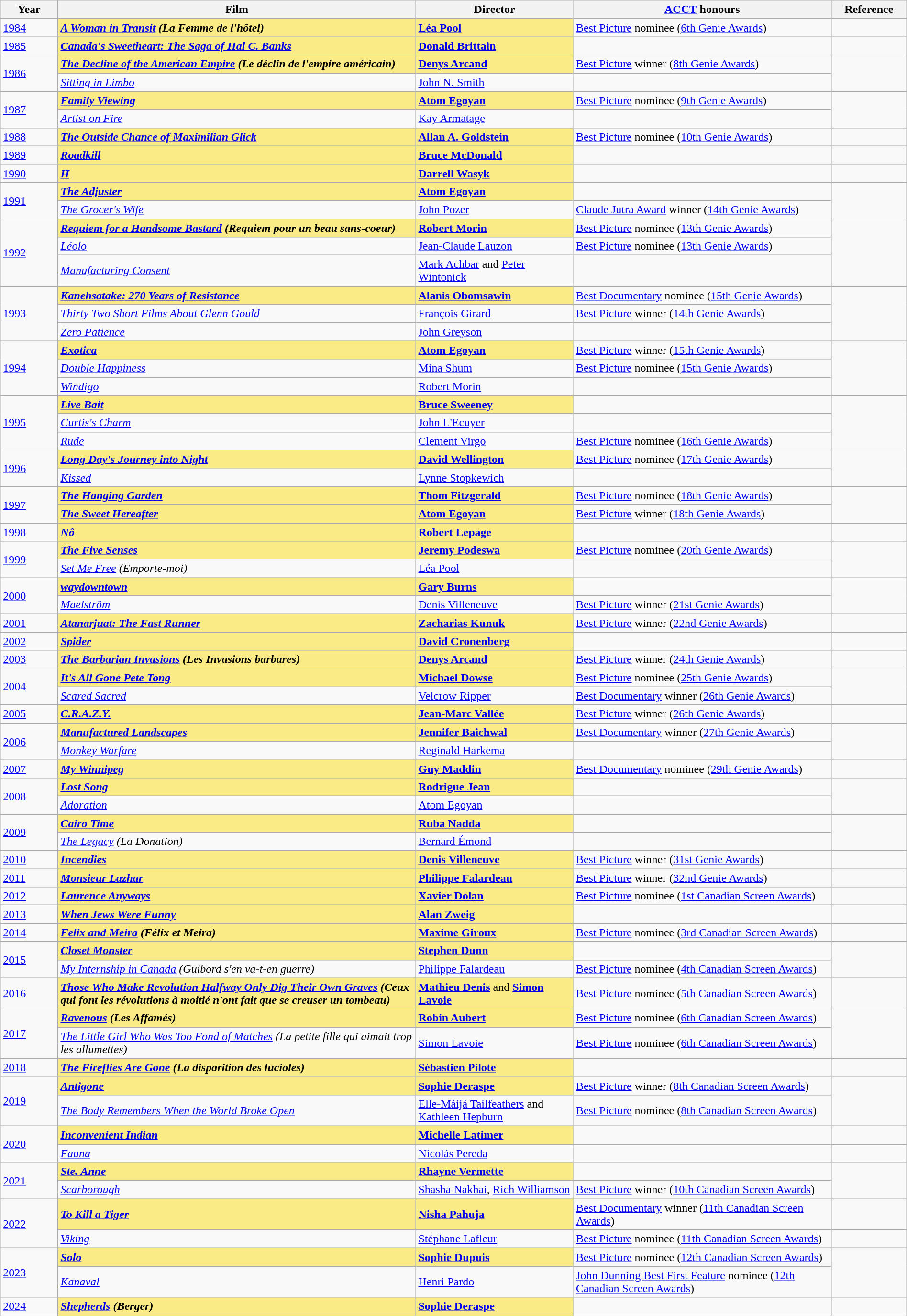<table class="wikitable" width="100%" cellpadding="5">
<tr>
<th width="50">Year</th>
<th width="350">Film</th>
<th width="150">Director</th>
<th width="250"><a href='#'>ACCT</a> honours</th>
<th width="6">Reference</th>
</tr>
<tr>
<td><a href='#'>1984</a></td>
<td style="background:#FAEB86;"><strong><em><a href='#'>A Woman in Transit</a> (La Femme de l'hôtel)</em></strong></td>
<td style="background:#FAEB86;"><strong><a href='#'>Léa Pool</a></strong></td>
<td><a href='#'>Best Picture</a> nominee (<a href='#'>6th Genie Awards</a>)</td>
<td></td>
</tr>
<tr>
<td><a href='#'>1985</a></td>
<td style="background:#FAEB86;"><strong><em><a href='#'>Canada's Sweetheart: The Saga of Hal C. Banks</a></em></strong></td>
<td style="background:#FAEB86;"><strong><a href='#'>Donald Brittain</a></strong></td>
<td></td>
<td></td>
</tr>
<tr>
<td rowspan=2><a href='#'>1986</a></td>
<td style="background:#FAEB86;"><strong><em><a href='#'>The Decline of the American Empire</a> (Le déclin de l'empire américain)</em></strong></td>
<td style="background:#FAEB86;"><strong><a href='#'>Denys Arcand</a></strong></td>
<td><a href='#'>Best Picture</a> winner (<a href='#'>8th Genie Awards</a>)</td>
<td rowspan=2></td>
</tr>
<tr>
<td><em><a href='#'>Sitting in Limbo</a></em></td>
<td><a href='#'>John N. Smith</a></td>
</tr>
<tr>
<td rowspan=2><a href='#'>1987</a></td>
<td style="background:#FAEB86;"><strong><em><a href='#'>Family Viewing</a></em></strong></td>
<td style="background:#FAEB86;"><strong><a href='#'>Atom Egoyan</a></strong></td>
<td><a href='#'>Best Picture</a> nominee (<a href='#'>9th Genie Awards</a>)</td>
<td rowspan=2></td>
</tr>
<tr>
<td><em><a href='#'>Artist on Fire</a></em></td>
<td><a href='#'>Kay Armatage</a></td>
<td></td>
</tr>
<tr>
<td><a href='#'>1988</a></td>
<td style="background:#FAEB86;"><strong><em><a href='#'>The Outside Chance of Maximilian Glick</a></em></strong></td>
<td style="background:#FAEB86;"><strong><a href='#'>Allan A. Goldstein</a></strong></td>
<td><a href='#'>Best Picture</a> nominee (<a href='#'>10th Genie Awards</a>)</td>
<td></td>
</tr>
<tr>
<td><a href='#'>1989</a></td>
<td style="background:#FAEB86;"><strong><em><a href='#'>Roadkill</a></em></strong></td>
<td style="background:#FAEB86;"><strong><a href='#'>Bruce McDonald</a></strong></td>
<td></td>
<td></td>
</tr>
<tr>
<td><a href='#'>1990</a></td>
<td style="background:#FAEB86;"><strong><em><a href='#'>H</a></em></strong></td>
<td style="background:#FAEB86;"><strong><a href='#'>Darrell Wasyk</a></strong></td>
<td></td>
<td></td>
</tr>
<tr>
<td rowspan=2><a href='#'>1991</a></td>
<td style="background:#FAEB86;"><strong><em><a href='#'>The Adjuster</a></em></strong></td>
<td style="background:#FAEB86;"><strong><a href='#'>Atom Egoyan</a></strong></td>
<td></td>
<td rowspan=2></td>
</tr>
<tr>
<td><em><a href='#'>The Grocer's Wife</a></em></td>
<td><a href='#'>John Pozer</a></td>
<td><a href='#'>Claude Jutra Award</a> winner (<a href='#'>14th Genie Awards</a>)</td>
</tr>
<tr>
<td rowspan=3><a href='#'>1992</a></td>
<td style="background:#FAEB86;"><strong><em><a href='#'>Requiem for a Handsome Bastard</a> (Requiem pour un beau sans-coeur)</em></strong></td>
<td style="background:#FAEB86;"><strong><a href='#'>Robert Morin</a></strong></td>
<td><a href='#'>Best Picture</a> nominee (<a href='#'>13th Genie Awards</a>)</td>
<td rowspan=3></td>
</tr>
<tr>
<td><em><a href='#'>Léolo</a></em></td>
<td><a href='#'>Jean-Claude Lauzon</a></td>
<td><a href='#'>Best Picture</a> nominee (<a href='#'>13th Genie Awards</a>)</td>
</tr>
<tr>
<td><em><a href='#'>Manufacturing Consent</a></em></td>
<td><a href='#'>Mark Achbar</a> and <a href='#'>Peter Wintonick</a></td>
<td></td>
</tr>
<tr>
<td rowspan=3><a href='#'>1993</a></td>
<td style="background:#FAEB86;"><strong><em><a href='#'>Kanehsatake: 270 Years of Resistance</a></em></strong></td>
<td style="background:#FAEB86;"><strong><a href='#'>Alanis Obomsawin</a></strong></td>
<td><a href='#'>Best Documentary</a> nominee (<a href='#'>15th Genie Awards</a>)</td>
<td rowspan=3></td>
</tr>
<tr>
<td><em><a href='#'>Thirty Two Short Films About Glenn Gould</a></em></td>
<td><a href='#'>François Girard</a></td>
<td><a href='#'>Best Picture</a> winner (<a href='#'>14th Genie Awards</a>)</td>
</tr>
<tr>
<td><em><a href='#'>Zero Patience</a></em></td>
<td><a href='#'>John Greyson</a></td>
<td></td>
</tr>
<tr>
<td rowspan=3><a href='#'>1994</a></td>
<td style="background:#FAEB86;"><strong><em><a href='#'>Exotica</a></em></strong></td>
<td style="background:#FAEB86;"><strong><a href='#'>Atom Egoyan</a></strong></td>
<td><a href='#'>Best Picture</a> winner (<a href='#'>15th Genie Awards</a>)</td>
<td rowspan=3></td>
</tr>
<tr>
<td><em><a href='#'>Double Happiness</a></em></td>
<td><a href='#'>Mina Shum</a></td>
<td><a href='#'>Best Picture</a> nominee (<a href='#'>15th Genie Awards</a>)</td>
</tr>
<tr>
<td><em><a href='#'>Windigo</a></em></td>
<td><a href='#'>Robert Morin</a></td>
<td></td>
</tr>
<tr>
<td rowspan=3><a href='#'>1995</a></td>
<td style="background:#FAEB86;"><strong><em><a href='#'>Live Bait</a></em></strong></td>
<td style="background:#FAEB86;"><strong><a href='#'>Bruce Sweeney</a></strong></td>
<td></td>
<td rowspan=3></td>
</tr>
<tr>
<td><em><a href='#'>Curtis's Charm</a></em></td>
<td><a href='#'>John L'Ecuyer</a></td>
<td></td>
</tr>
<tr>
<td><em><a href='#'>Rude</a></em></td>
<td><a href='#'>Clement Virgo</a></td>
<td><a href='#'>Best Picture</a> nominee (<a href='#'>16th Genie Awards</a>)</td>
</tr>
<tr>
<td rowspan=2"><a href='#'>1996</a></td>
<td style="background:#FAEB86;"><strong><em><a href='#'>Long Day's Journey into Night</a></em></strong></td>
<td style="background:#FAEB86;"><strong><a href='#'>David Wellington</a></strong></td>
<td><a href='#'>Best Picture</a> nominee (<a href='#'>17th Genie Awards</a>)</td>
<td rowspan=2></td>
</tr>
<tr>
<td><em><a href='#'>Kissed</a></em></td>
<td><a href='#'>Lynne Stopkewich</a></td>
<td></td>
</tr>
<tr>
<td rowspan=2><a href='#'>1997</a></td>
<td style="background:#FAEB86;"><strong><em><a href='#'>The Hanging Garden</a></em></strong></td>
<td style="background:#FAEB86;"><strong><a href='#'>Thom Fitzgerald</a></strong></td>
<td><a href='#'>Best Picture</a> nominee (<a href='#'>18th Genie Awards</a>)</td>
<td rowspan=2></td>
</tr>
<tr>
<td style="background:#FAEB86;"><strong><em><a href='#'>The Sweet Hereafter</a></em></strong></td>
<td style="background:#FAEB86;"><strong><a href='#'>Atom Egoyan</a></strong></td>
<td><a href='#'>Best Picture</a> winner (<a href='#'>18th Genie Awards</a>)</td>
</tr>
<tr>
<td><a href='#'>1998</a></td>
<td style="background:#FAEB86;"><strong><em><a href='#'>Nô</a></em></strong></td>
<td style="background:#FAEB86;"><strong><a href='#'>Robert Lepage</a></strong></td>
<td></td>
<td></td>
</tr>
<tr>
<td rowspan=2><a href='#'>1999</a></td>
<td style="background:#FAEB86;"><strong><em><a href='#'>The Five Senses</a></em></strong></td>
<td style="background:#FAEB86;"><strong><a href='#'>Jeremy Podeswa</a></strong></td>
<td><a href='#'>Best Picture</a> nominee (<a href='#'>20th Genie Awards</a>)</td>
<td rowspan=2></td>
</tr>
<tr>
<td><em><a href='#'>Set Me Free</a> (Emporte-moi)</em></td>
<td><a href='#'>Léa Pool</a></td>
<td></td>
</tr>
<tr>
<td rowspan=2><a href='#'>2000</a></td>
<td style="background:#FAEB86;"><strong><em><a href='#'>waydowntown</a></em></strong></td>
<td style="background:#FAEB86;"><strong><a href='#'>Gary Burns</a></strong></td>
<td></td>
<td rowspan=2></td>
</tr>
<tr>
<td><em><a href='#'>Maelström</a></em></td>
<td><a href='#'>Denis Villeneuve</a></td>
<td><a href='#'>Best Picture</a> winner (<a href='#'>21st Genie Awards</a>)</td>
</tr>
<tr>
<td><a href='#'>2001</a></td>
<td style="background:#FAEB86;"><strong><em><a href='#'>Atanarjuat: The Fast Runner</a></em></strong></td>
<td style="background:#FAEB86;"><strong><a href='#'>Zacharias Kunuk</a></strong></td>
<td><a href='#'>Best Picture</a> winner (<a href='#'>22nd Genie Awards</a>)</td>
<td></td>
</tr>
<tr>
<td><a href='#'>2002</a></td>
<td style="background:#FAEB86;"><strong><em><a href='#'>Spider</a></em></strong></td>
<td style="background:#FAEB86;"><strong><a href='#'>David Cronenberg</a></strong></td>
<td></td>
<td></td>
</tr>
<tr>
<td><a href='#'>2003</a></td>
<td style="background:#FAEB86;"><strong><em><a href='#'>The Barbarian Invasions</a> (Les Invasions barbares)</em></strong></td>
<td style="background:#FAEB86;"><strong><a href='#'>Denys Arcand</a></strong></td>
<td><a href='#'>Best Picture</a> winner (<a href='#'>24th Genie Awards</a>)</td>
<td></td>
</tr>
<tr>
<td rowspan=2><a href='#'>2004</a></td>
<td style="background:#FAEB86;"><strong><em><a href='#'>It's All Gone Pete Tong</a></em></strong></td>
<td style="background:#FAEB86;"><strong><a href='#'>Michael Dowse</a></strong></td>
<td><a href='#'>Best Picture</a> nominee (<a href='#'>25th Genie Awards</a>)</td>
<td rowspan=2></td>
</tr>
<tr>
<td><em><a href='#'>Scared Sacred</a></em></td>
<td><a href='#'>Velcrow Ripper</a></td>
<td><a href='#'>Best Documentary</a> winner (<a href='#'>26th Genie Awards</a>)</td>
</tr>
<tr>
<td><a href='#'>2005</a></td>
<td style="background:#FAEB86;"><strong><em><a href='#'>C.R.A.Z.Y.</a></em></strong></td>
<td style="background:#FAEB86;"><strong><a href='#'>Jean-Marc Vallée</a></strong></td>
<td><a href='#'>Best Picture</a> winner (<a href='#'>26th Genie Awards</a>)</td>
<td></td>
</tr>
<tr>
<td rowspan=2><a href='#'>2006</a></td>
<td style="background:#FAEB86;"><strong><em><a href='#'>Manufactured Landscapes</a></em></strong></td>
<td style="background:#FAEB86;"><strong><a href='#'>Jennifer Baichwal</a></strong></td>
<td><a href='#'>Best Documentary</a> winner (<a href='#'>27th Genie Awards</a>)</td>
<td rowspan=2></td>
</tr>
<tr>
<td><em><a href='#'>Monkey Warfare</a></em></td>
<td><a href='#'>Reginald Harkema</a></td>
<td></td>
</tr>
<tr>
<td><a href='#'>2007</a></td>
<td style="background:#FAEB86;"><strong><em><a href='#'>My Winnipeg</a></em></strong></td>
<td style="background:#FAEB86;"><strong><a href='#'>Guy Maddin</a></strong></td>
<td><a href='#'>Best Documentary</a> nominee (<a href='#'>29th Genie Awards</a>)</td>
<td></td>
</tr>
<tr>
<td rowspan=2><a href='#'>2008</a></td>
<td style="background:#FAEB86;"><strong><em><a href='#'>Lost Song</a></em></strong></td>
<td style="background:#FAEB86;"><strong><a href='#'>Rodrigue Jean</a></strong></td>
<td></td>
<td rowspan=2></td>
</tr>
<tr>
<td><em><a href='#'>Adoration</a></em></td>
<td><a href='#'>Atom Egoyan</a></td>
<td></td>
</tr>
<tr>
<td rowspan=2><a href='#'>2009</a></td>
<td style="background:#FAEB86;"><strong><em><a href='#'>Cairo Time</a></em></strong></td>
<td style="background:#FAEB86;"><strong><a href='#'>Ruba Nadda</a></strong></td>
<td></td>
<td rowspan=2></td>
</tr>
<tr>
<td><em><a href='#'>The Legacy</a> (La Donation)</em></td>
<td><a href='#'>Bernard Émond</a></td>
<td></td>
</tr>
<tr>
<td><a href='#'>2010</a></td>
<td style="background:#FAEB86;"><strong><em><a href='#'>Incendies</a></em></strong></td>
<td style="background:#FAEB86;"><strong><a href='#'>Denis Villeneuve</a></strong></td>
<td><a href='#'>Best Picture</a> winner (<a href='#'>31st Genie Awards</a>)</td>
<td></td>
</tr>
<tr>
<td><a href='#'>2011</a></td>
<td style="background:#FAEB86;"><strong><em><a href='#'>Monsieur Lazhar</a></em></strong></td>
<td style="background:#FAEB86;"><strong><a href='#'>Philippe Falardeau</a></strong></td>
<td><a href='#'>Best Picture</a> winner (<a href='#'>32nd Genie Awards</a>)</td>
<td></td>
</tr>
<tr>
<td><a href='#'>2012</a></td>
<td style="background:#FAEB86;"><strong><em><a href='#'>Laurence Anyways</a></em></strong></td>
<td style="background:#FAEB86;"><strong><a href='#'>Xavier Dolan</a></strong></td>
<td><a href='#'>Best Picture</a> nominee (<a href='#'>1st Canadian Screen Awards</a>)</td>
<td></td>
</tr>
<tr>
<td><a href='#'>2013</a></td>
<td style="background:#FAEB86;"><strong><em><a href='#'>When Jews Were Funny</a></em></strong></td>
<td style="background:#FAEB86;"><strong><a href='#'>Alan Zweig</a></strong></td>
<td></td>
<td></td>
</tr>
<tr>
<td><a href='#'>2014</a></td>
<td style="background:#FAEB86;"><strong><em><a href='#'>Felix and Meira</a> (Félix et Meira)</em></strong></td>
<td style="background:#FAEB86;"><strong><a href='#'>Maxime Giroux</a></strong></td>
<td><a href='#'>Best Picture</a> nominee (<a href='#'>3rd Canadian Screen Awards</a>)</td>
<td></td>
</tr>
<tr>
<td rowspan=2><a href='#'>2015</a></td>
<td style="background:#FAEB86;"><strong><em><a href='#'>Closet Monster</a></em></strong></td>
<td style="background:#FAEB86;"><strong><a href='#'>Stephen Dunn</a></strong></td>
<td></td>
<td rowspan=2></td>
</tr>
<tr>
<td><em><a href='#'>My Internship in Canada</a> (Guibord s'en va-t-en guerre)</em></td>
<td><a href='#'>Philippe Falardeau</a></td>
<td><a href='#'>Best Picture</a> nominee (<a href='#'>4th Canadian Screen Awards</a>)</td>
</tr>
<tr>
<td><a href='#'>2016</a></td>
<td style="background:#FAEB86;"><strong><em><a href='#'>Those Who Make Revolution Halfway Only Dig Their Own Graves</a> (Ceux qui font les révolutions à moitié n'ont fait que se creuser un tombeau)</em></strong></td>
<td style="background:#FAEB86;"><strong><a href='#'>Mathieu Denis</a></strong> and <strong><a href='#'>Simon Lavoie</a></strong></td>
<td><a href='#'>Best Picture</a> nominee (<a href='#'>5th Canadian Screen Awards</a>)</td>
<td></td>
</tr>
<tr>
<td rowspan=2><a href='#'>2017</a></td>
<td style="background:#FAEB86;"><strong><em><a href='#'>Ravenous</a> (Les Affamés)</em></strong></td>
<td style="background:#FAEB86;"><strong><a href='#'>Robin Aubert</a></strong></td>
<td><a href='#'>Best Picture</a> nominee (<a href='#'>6th Canadian Screen Awards</a>)</td>
<td rowspan=2></td>
</tr>
<tr>
<td><em><a href='#'>The Little Girl Who Was Too Fond of Matches</a> (La petite fille qui aimait trop les allumettes)</em></td>
<td><a href='#'>Simon Lavoie</a></td>
<td><a href='#'>Best Picture</a> nominee (<a href='#'>6th Canadian Screen Awards</a>)</td>
</tr>
<tr>
<td><a href='#'>2018</a></td>
<td style="background:#FAEB86;"><strong><em><a href='#'>The Fireflies Are Gone</a> (La disparition des lucioles)</em></strong></td>
<td style="background:#FAEB86;"><strong><a href='#'>Sébastien Pilote</a></strong></td>
<td></td>
<td></td>
</tr>
<tr>
<td rowspan=2><a href='#'>2019</a></td>
<td style="background:#FAEB86;"><strong><em><a href='#'>Antigone</a></em></strong></td>
<td style="background:#FAEB86;"><strong><a href='#'>Sophie Deraspe</a></strong></td>
<td><a href='#'>Best Picture</a> winner (<a href='#'>8th Canadian Screen Awards</a>)</td>
<td rowspan=2></td>
</tr>
<tr>
<td><em><a href='#'>The Body Remembers When the World Broke Open</a></em></td>
<td><a href='#'>Elle-Máijá Tailfeathers</a> and <a href='#'>Kathleen Hepburn</a></td>
<td><a href='#'>Best Picture</a> nominee (<a href='#'>8th Canadian Screen Awards</a>)</td>
</tr>
<tr>
<td rowspan=2><a href='#'>2020</a></td>
<td style="background:#FAEB86;"><strong><em><a href='#'>Inconvenient Indian</a></em></strong></td>
<td style="background:#FAEB86;"><strong><a href='#'>Michelle Latimer</a></strong></td>
<td></td>
<td></td>
</tr>
<tr>
<td><em><a href='#'>Fauna</a></em></td>
<td><a href='#'>Nicolás Pereda</a></td>
<td></td>
<td></td>
</tr>
<tr>
<td rowspan=2><a href='#'>2021</a></td>
<td style="background:#FAEB86;"><strong><em><a href='#'>Ste. Anne</a></em></strong></td>
<td style="background:#FAEB86;"><strong><a href='#'>Rhayne Vermette</a></strong></td>
<td></td>
<td rowspan=2></td>
</tr>
<tr>
<td><em><a href='#'>Scarborough</a></em></td>
<td><a href='#'>Shasha Nakhai</a>, <a href='#'>Rich Williamson</a></td>
<td><a href='#'>Best Picture</a> winner (<a href='#'>10th Canadian Screen Awards</a>)</td>
</tr>
<tr>
<td rowspan=2><a href='#'>2022</a></td>
<td style="background:#FAEB86;"><strong><em><a href='#'>To Kill a Tiger</a></em></strong></td>
<td style="background:#FAEB86;"><strong><a href='#'>Nisha Pahuja</a></strong></td>
<td><a href='#'>Best Documentary</a> winner (<a href='#'>11th Canadian Screen Awards</a>)</td>
<td></td>
</tr>
<tr>
<td><em><a href='#'>Viking</a></em></td>
<td><a href='#'>Stéphane Lafleur</a></td>
<td><a href='#'>Best Picture</a> nominee (<a href='#'>11th Canadian Screen Awards</a>)</td>
<td></td>
</tr>
<tr>
<td rowspan=2><a href='#'>2023</a></td>
<td style="background:#FAEB86;"><strong><em><a href='#'>Solo</a></em></strong></td>
<td style="background:#FAEB86;"><strong><a href='#'>Sophie Dupuis</a></strong></td>
<td><a href='#'>Best Picture</a> nominee (<a href='#'>12th Canadian Screen Awards</a>)</td>
<td rowspan=2></td>
</tr>
<tr>
<td><em><a href='#'>Kanaval</a></em></td>
<td><a href='#'>Henri Pardo</a></td>
<td><a href='#'>John Dunning Best First Feature</a> nominee (<a href='#'>12th Canadian Screen Awards</a>)</td>
</tr>
<tr>
<td><a href='#'>2024</a></td>
<td style="background:#FAEB86;"><strong><em><a href='#'>Shepherds</a> (Berger)</em></strong></td>
<td style="background:#FAEB86;"><strong><a href='#'>Sophie Deraspe</a></strong></td>
<td></td>
<td></td>
</tr>
</table>
